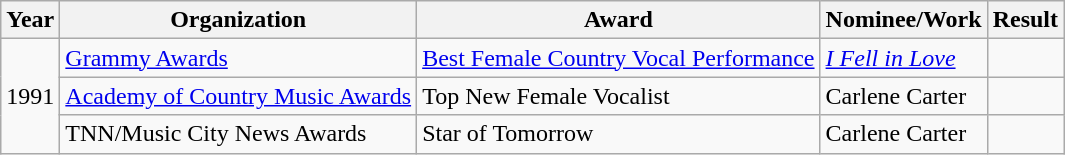<table class="wikitable">
<tr>
<th>Year</th>
<th>Organization</th>
<th>Award</th>
<th>Nominee/Work</th>
<th>Result</th>
</tr>
<tr>
<td rowspan=3>1991</td>
<td><a href='#'>Grammy Awards</a></td>
<td><a href='#'>Best Female Country Vocal Performance</a></td>
<td><em><a href='#'>I Fell in Love</a></em></td>
<td></td>
</tr>
<tr>
<td><a href='#'>Academy of Country Music Awards</a></td>
<td>Top New Female Vocalist</td>
<td>Carlene Carter</td>
<td></td>
</tr>
<tr>
<td>TNN/Music City News Awards</td>
<td>Star of Tomorrow</td>
<td>Carlene Carter</td>
<td></td>
</tr>
</table>
